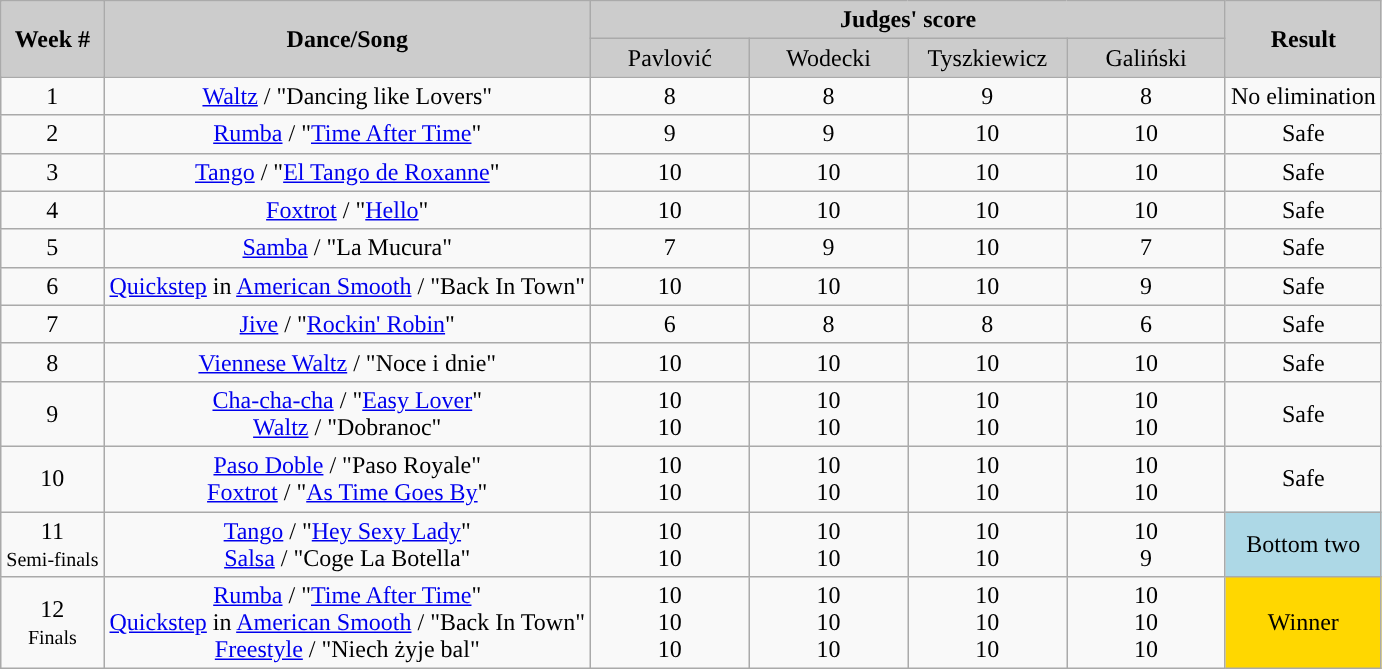<table class="wikitable">
<tr style="text-align:Center; background:#ccc;">
<td rowspan="2"><strong>Week #</strong></td>
<td rowspan="2"><strong>Dance/Song</strong></td>
<td colspan="4"><strong>Judges' score</strong></td>
<td rowspan="2"><strong>Result</strong></td>
</tr>
<tr style="text-align:center; background:#ccc;">
<td style="width:11.5%; ">Pavlović</td>
<td style="width:11.5%; ">Wodecki</td>
<td style="width:11.5%; ">Tyszkiewicz</td>
<td style="width:11.5%; ">Galiński</td>
</tr>
<tr>
<td style="text-align:center;">1</td>
<td style="text-align:center;"><a href='#'>Waltz</a> / "Dancing like Lovers"</td>
<td style="text-align:center;">8</td>
<td style="text-align:center;">8</td>
<td style="text-align:center;">9</td>
<td style="text-align:center;">8</td>
<td style="text-align:center;">No elimination</td>
</tr>
<tr>
<td style="text-align:center;">2</td>
<td style="text-align:center;"><a href='#'>Rumba</a> / "<a href='#'>Time After Time</a>"</td>
<td style="text-align:center;">9</td>
<td style="text-align:center;">9</td>
<td style="text-align:center;">10</td>
<td style="text-align:center;">10</td>
<td style="text-align:center;">Safe</td>
</tr>
<tr>
<td style="text-align:center;">3</td>
<td style="text-align:center;"><a href='#'>Tango</a> / "<a href='#'>El Tango de Roxanne</a>"</td>
<td style="text-align:center;">10</td>
<td style="text-align:center;">10</td>
<td style="text-align:center;">10</td>
<td style="text-align:center;">10</td>
<td style="text-align:center;">Safe</td>
</tr>
<tr>
<td style="text-align:center;">4</td>
<td style="text-align:center;"><a href='#'>Foxtrot</a> / "<a href='#'>Hello</a>"</td>
<td style="text-align:center;">10</td>
<td style="text-align:center;">10</td>
<td style="text-align:center;">10</td>
<td style="text-align:center;">10</td>
<td style="text-align:center;">Safe</td>
</tr>
<tr>
<td style="text-align:center;">5</td>
<td style="text-align:center;"><a href='#'>Samba</a> / "La Mucura"</td>
<td style="text-align:center;">7</td>
<td style="text-align:center;">9</td>
<td style="text-align:center;">10</td>
<td style="text-align:center;">7</td>
<td style="text-align:center;">Safe</td>
</tr>
<tr>
<td style="text-align:center;">6</td>
<td style="text-align:center;"><a href='#'>Quickstep</a> in <a href='#'>American Smooth</a> / "Back In Town"</td>
<td style="text-align:center;">10</td>
<td style="text-align:center;">10</td>
<td style="text-align:center;">10</td>
<td style="text-align:center;">9</td>
<td style="text-align:center;">Safe</td>
</tr>
<tr>
<td style="text-align:center;">7</td>
<td style="text-align:center;"><a href='#'>Jive</a> / "<a href='#'>Rockin' Robin</a>"</td>
<td style="text-align:center;">6</td>
<td style="text-align:center;">8</td>
<td style="text-align:center;">8</td>
<td style="text-align:center;">6</td>
<td style="text-align:center;">Safe</td>
</tr>
<tr>
<td style="text-align:center;">8</td>
<td style="text-align:center;"><a href='#'>Viennese Waltz</a> / "Noce i dnie"</td>
<td style="text-align:center;">10</td>
<td style="text-align:center;">10</td>
<td style="text-align:center;">10</td>
<td style="text-align:center;">10</td>
<td style="text-align:center;">Safe</td>
</tr>
<tr>
<td style="text-align:center;">9</td>
<td style="text-align:center;"><a href='#'>Cha-cha-cha</a> / "<a href='#'>Easy Lover</a>" <br><a href='#'>Waltz</a> / "Dobranoc"</td>
<td style="text-align:center;">10<br>10</td>
<td style="text-align:center;">10<br>10</td>
<td style="text-align:center;">10<br>10</td>
<td style="text-align:center;">10<br>10</td>
<td style="text-align:center;">Safe</td>
</tr>
<tr>
<td style="text-align:center;">10</td>
<td style="text-align:center;"><a href='#'>Paso Doble</a> / "Paso Royale" <br><a href='#'>Foxtrot</a> / "<a href='#'>As Time Goes By</a>"</td>
<td style="text-align:center;">10<br>10</td>
<td style="text-align:center;">10<br>10</td>
<td style="text-align:center;">10<br>10</td>
<td style="text-align:center;">10<br>10</td>
<td style="text-align:center;">Safe</td>
</tr>
<tr>
<td style="text-align:center;">11<br><small>Semi-finals</small></td>
<td style="text-align:center;"><a href='#'>Tango</a> / "<a href='#'>Hey Sexy Lady</a>"<br><a href='#'>Salsa</a> / "Coge La Botella"</td>
<td style="text-align:center;">10<br>10</td>
<td style="text-align:center;">10<br>10</td>
<td style="text-align:center;">10<br>10</td>
<td style="text-align:center;">10<br>9</td>
<td style="text-align:center; background:lightblue">Bottom two</td>
</tr>
<tr>
<td style="text-align:center;">12<br><small>Finals</small></td>
<td style="text-align:center;"><a href='#'>Rumba</a> / "<a href='#'>Time After Time</a>"<br><a href='#'>Quickstep</a> in <a href='#'>American Smooth</a> / "Back In Town"<br><a href='#'>Freestyle</a> / "Niech żyje bal"</td>
<td style="text-align:center;">10<br>10<br>10</td>
<td style="text-align:center;">10<br>10<br>10</td>
<td style="text-align:center;">10<br>10<br>10</td>
<td style="text-align:center;">10<br>10<br>10</td>
<td style="text-align:center; background:gold;">Winner</td>
</tr>
</table>
